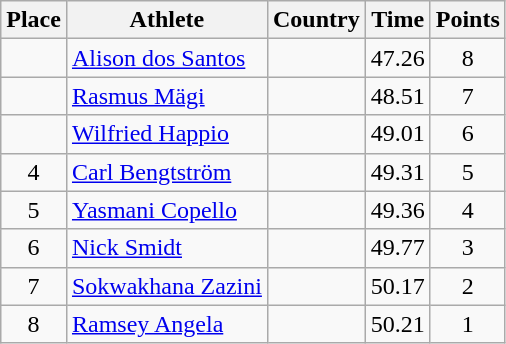<table class="wikitable">
<tr>
<th>Place</th>
<th>Athlete</th>
<th>Country</th>
<th>Time</th>
<th>Points</th>
</tr>
<tr>
<td align=center></td>
<td><a href='#'>Alison dos Santos</a></td>
<td></td>
<td>47.26</td>
<td align=center>8</td>
</tr>
<tr>
<td align=center></td>
<td><a href='#'>Rasmus Mägi</a></td>
<td></td>
<td>48.51</td>
<td align=center>7</td>
</tr>
<tr>
<td align=center></td>
<td><a href='#'>Wilfried Happio</a></td>
<td></td>
<td>49.01</td>
<td align=center>6</td>
</tr>
<tr>
<td align=center>4</td>
<td><a href='#'>Carl Bengtström</a></td>
<td></td>
<td>49.31</td>
<td align=center>5</td>
</tr>
<tr>
<td align=center>5</td>
<td><a href='#'>Yasmani Copello</a></td>
<td></td>
<td>49.36</td>
<td align=center>4</td>
</tr>
<tr>
<td align=center>6</td>
<td><a href='#'>Nick Smidt</a></td>
<td></td>
<td>49.77</td>
<td align=center>3</td>
</tr>
<tr>
<td align=center>7</td>
<td><a href='#'>Sokwakhana Zazini</a></td>
<td></td>
<td>50.17</td>
<td align=center>2</td>
</tr>
<tr>
<td align=center>8</td>
<td><a href='#'>Ramsey Angela</a></td>
<td></td>
<td>50.21</td>
<td align=center>1</td>
</tr>
</table>
